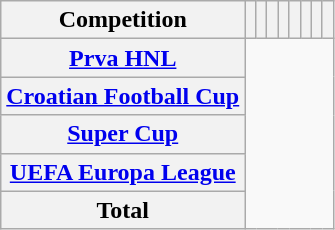<table class="wikitable sortable plainrowheaders" style="text-align:center;">
<tr>
<th scope=col>Competition</th>
<th scope=col></th>
<th scope=col></th>
<th scope=col></th>
<th scope=col></th>
<th scope=col></th>
<th scope=col></th>
<th scope=col></th>
<th scope=col></th>
</tr>
<tr>
<th scope=row align=left><a href='#'>Prva HNL</a><br></th>
</tr>
<tr>
<th scope=row align=left><a href='#'>Croatian Football Cup</a><br></th>
</tr>
<tr>
<th scope=row align=left><a href='#'>Super Cup</a><br></th>
</tr>
<tr>
<th scope=row align=left><a href='#'>UEFA Europa League</a><br></th>
</tr>
<tr>
<th scope=row>Total<br></th>
</tr>
</table>
